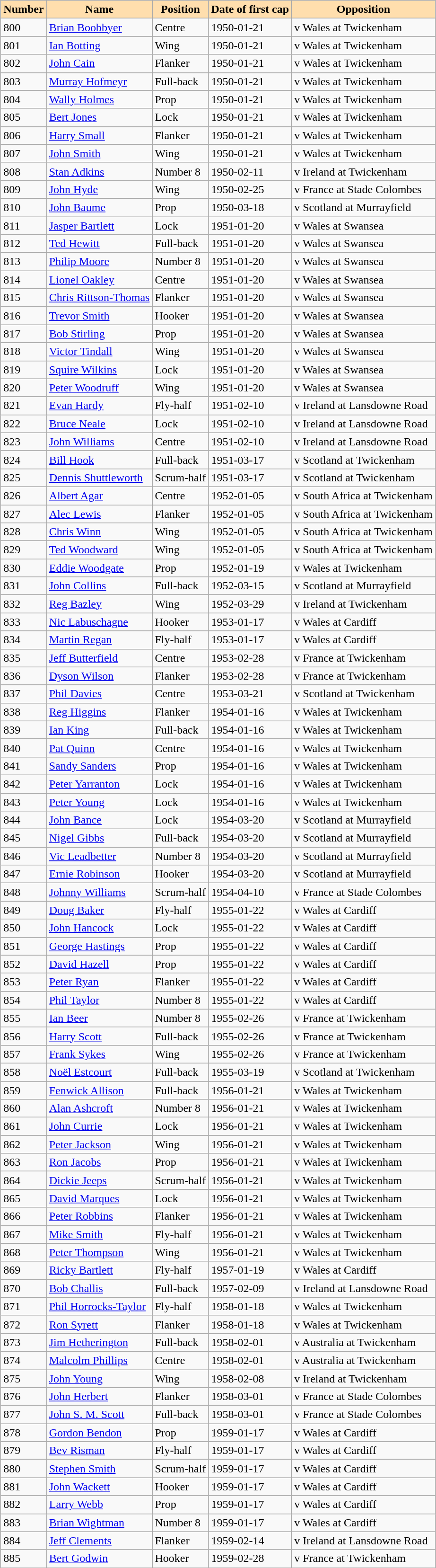<table class="sortable wikitable" style="margin:auto;">
<tr>
<th style="background:#ffdead;">Number</th>
<th style="background:#ffdead;">Name</th>
<th style="background:#ffdead;">Position</th>
<th style="background:#ffdead;">Date of first cap</th>
<th style="background:#ffdead;">Opposition</th>
</tr>
<tr>
<td>800</td>
<td><a href='#'>Brian Boobbyer</a></td>
<td>Centre</td>
<td>1950-01-21</td>
<td>v Wales at Twickenham</td>
</tr>
<tr>
<td>801</td>
<td><a href='#'>Ian Botting</a></td>
<td>Wing</td>
<td>1950-01-21</td>
<td>v Wales at Twickenham</td>
</tr>
<tr>
<td>802</td>
<td><a href='#'>John Cain</a></td>
<td>Flanker</td>
<td>1950-01-21</td>
<td>v Wales at Twickenham</td>
</tr>
<tr>
<td>803</td>
<td><a href='#'>Murray Hofmeyr</a></td>
<td>Full-back</td>
<td>1950-01-21</td>
<td>v Wales at Twickenham</td>
</tr>
<tr>
<td>804</td>
<td><a href='#'>Wally Holmes</a></td>
<td>Prop</td>
<td>1950-01-21</td>
<td>v Wales at Twickenham</td>
</tr>
<tr>
<td>805</td>
<td><a href='#'>Bert Jones</a></td>
<td>Lock</td>
<td>1950-01-21</td>
<td>v Wales at Twickenham</td>
</tr>
<tr>
<td>806</td>
<td><a href='#'>Harry Small</a></td>
<td>Flanker</td>
<td>1950-01-21</td>
<td>v Wales at Twickenham</td>
</tr>
<tr>
<td>807</td>
<td><a href='#'>John Smith</a></td>
<td>Wing</td>
<td>1950-01-21</td>
<td>v Wales at Twickenham</td>
</tr>
<tr>
<td>808</td>
<td><a href='#'>Stan Adkins</a></td>
<td>Number 8</td>
<td>1950-02-11</td>
<td>v Ireland at Twickenham</td>
</tr>
<tr>
<td>809</td>
<td><a href='#'>John Hyde</a></td>
<td>Wing</td>
<td>1950-02-25</td>
<td>v France at Stade Colombes</td>
</tr>
<tr>
<td>810</td>
<td><a href='#'>John Baume</a></td>
<td>Prop</td>
<td>1950-03-18</td>
<td>v Scotland at Murrayfield</td>
</tr>
<tr>
<td>811</td>
<td><a href='#'>Jasper Bartlett</a></td>
<td>Lock</td>
<td>1951-01-20</td>
<td>v Wales at Swansea</td>
</tr>
<tr>
<td>812</td>
<td><a href='#'>Ted Hewitt</a></td>
<td>Full-back</td>
<td>1951-01-20</td>
<td>v Wales at Swansea</td>
</tr>
<tr>
<td>813</td>
<td><a href='#'>Philip Moore</a></td>
<td>Number 8</td>
<td>1951-01-20</td>
<td>v Wales at Swansea</td>
</tr>
<tr>
<td>814</td>
<td><a href='#'>Lionel Oakley</a></td>
<td>Centre</td>
<td>1951-01-20</td>
<td>v Wales at Swansea</td>
</tr>
<tr>
<td>815</td>
<td><a href='#'>Chris Rittson-Thomas</a></td>
<td>Flanker</td>
<td>1951-01-20</td>
<td>v Wales at Swansea</td>
</tr>
<tr>
<td>816</td>
<td><a href='#'>Trevor Smith</a></td>
<td>Hooker</td>
<td>1951-01-20</td>
<td>v Wales at Swansea</td>
</tr>
<tr>
<td>817</td>
<td><a href='#'>Bob Stirling</a></td>
<td>Prop</td>
<td>1951-01-20</td>
<td>v Wales at Swansea</td>
</tr>
<tr>
<td>818</td>
<td><a href='#'>Victor Tindall</a></td>
<td>Wing</td>
<td>1951-01-20</td>
<td>v Wales at Swansea</td>
</tr>
<tr>
<td>819</td>
<td><a href='#'>Squire Wilkins</a></td>
<td>Lock</td>
<td>1951-01-20</td>
<td>v Wales at Swansea</td>
</tr>
<tr>
<td>820</td>
<td><a href='#'>Peter Woodruff</a></td>
<td>Wing</td>
<td>1951-01-20</td>
<td>v Wales at Swansea</td>
</tr>
<tr>
<td>821</td>
<td><a href='#'>Evan Hardy</a></td>
<td>Fly-half</td>
<td>1951-02-10</td>
<td>v Ireland at Lansdowne Road</td>
</tr>
<tr>
<td>822</td>
<td><a href='#'>Bruce Neale</a></td>
<td>Lock</td>
<td>1951-02-10</td>
<td>v Ireland at Lansdowne Road</td>
</tr>
<tr>
<td>823</td>
<td><a href='#'>John Williams</a></td>
<td>Centre</td>
<td>1951-02-10</td>
<td>v Ireland at Lansdowne Road</td>
</tr>
<tr>
<td>824</td>
<td><a href='#'>Bill Hook</a></td>
<td>Full-back</td>
<td>1951-03-17</td>
<td>v Scotland at Twickenham</td>
</tr>
<tr>
<td>825</td>
<td><a href='#'>Dennis Shuttleworth</a></td>
<td>Scrum-half</td>
<td>1951-03-17</td>
<td>v Scotland at Twickenham</td>
</tr>
<tr>
<td>826</td>
<td><a href='#'>Albert Agar</a></td>
<td>Centre</td>
<td>1952-01-05</td>
<td>v South Africa at Twickenham</td>
</tr>
<tr>
<td>827</td>
<td><a href='#'>Alec Lewis</a></td>
<td>Flanker</td>
<td>1952-01-05</td>
<td>v South Africa at Twickenham</td>
</tr>
<tr>
<td>828</td>
<td><a href='#'>Chris Winn</a></td>
<td>Wing</td>
<td>1952-01-05</td>
<td>v South Africa at Twickenham</td>
</tr>
<tr>
<td>829</td>
<td><a href='#'>Ted Woodward</a></td>
<td>Wing</td>
<td>1952-01-05</td>
<td>v South Africa at Twickenham</td>
</tr>
<tr>
<td>830</td>
<td><a href='#'>Eddie Woodgate</a></td>
<td>Prop</td>
<td>1952-01-19</td>
<td>v Wales at Twickenham</td>
</tr>
<tr>
<td>831</td>
<td><a href='#'>John Collins</a></td>
<td>Full-back</td>
<td>1952-03-15</td>
<td>v Scotland at Murrayfield</td>
</tr>
<tr>
<td>832</td>
<td><a href='#'>Reg Bazley</a></td>
<td>Wing</td>
<td>1952-03-29</td>
<td>v Ireland at Twickenham</td>
</tr>
<tr>
<td>833</td>
<td><a href='#'>Nic Labuschagne</a></td>
<td>Hooker</td>
<td>1953-01-17</td>
<td>v Wales at Cardiff</td>
</tr>
<tr>
<td>834</td>
<td><a href='#'>Martin Regan</a></td>
<td>Fly-half</td>
<td>1953-01-17</td>
<td>v Wales at Cardiff</td>
</tr>
<tr>
<td>835</td>
<td><a href='#'>Jeff Butterfield</a></td>
<td>Centre</td>
<td>1953-02-28</td>
<td>v France at Twickenham</td>
</tr>
<tr>
<td>836</td>
<td><a href='#'>Dyson Wilson</a></td>
<td>Flanker</td>
<td>1953-02-28</td>
<td>v France at Twickenham</td>
</tr>
<tr>
<td>837</td>
<td><a href='#'>Phil Davies</a></td>
<td>Centre</td>
<td>1953-03-21</td>
<td>v Scotland at Twickenham</td>
</tr>
<tr>
<td>838</td>
<td><a href='#'>Reg Higgins</a></td>
<td>Flanker</td>
<td>1954-01-16</td>
<td>v Wales at Twickenham</td>
</tr>
<tr>
<td>839</td>
<td><a href='#'>Ian King</a></td>
<td>Full-back</td>
<td>1954-01-16</td>
<td>v Wales at Twickenham</td>
</tr>
<tr>
<td>840</td>
<td><a href='#'>Pat Quinn</a></td>
<td>Centre</td>
<td>1954-01-16</td>
<td>v Wales at Twickenham</td>
</tr>
<tr>
<td>841</td>
<td><a href='#'>Sandy Sanders</a></td>
<td>Prop</td>
<td>1954-01-16</td>
<td>v Wales at Twickenham</td>
</tr>
<tr>
<td>842</td>
<td><a href='#'>Peter Yarranton</a></td>
<td>Lock</td>
<td>1954-01-16</td>
<td>v Wales at Twickenham</td>
</tr>
<tr>
<td>843</td>
<td><a href='#'>Peter Young</a></td>
<td>Lock</td>
<td>1954-01-16</td>
<td>v Wales at Twickenham</td>
</tr>
<tr>
<td>844</td>
<td><a href='#'>John Bance</a></td>
<td>Lock</td>
<td>1954-03-20</td>
<td>v Scotland at Murrayfield</td>
</tr>
<tr>
<td>845</td>
<td><a href='#'>Nigel Gibbs</a></td>
<td>Full-back</td>
<td>1954-03-20</td>
<td>v Scotland at Murrayfield</td>
</tr>
<tr>
<td>846</td>
<td><a href='#'>Vic Leadbetter</a></td>
<td>Number 8</td>
<td>1954-03-20</td>
<td>v Scotland at Murrayfield</td>
</tr>
<tr>
<td>847</td>
<td><a href='#'>Ernie Robinson</a></td>
<td>Hooker</td>
<td>1954-03-20</td>
<td>v Scotland at Murrayfield</td>
</tr>
<tr>
<td>848</td>
<td><a href='#'>Johnny Williams</a></td>
<td>Scrum-half</td>
<td>1954-04-10</td>
<td>v France at Stade Colombes</td>
</tr>
<tr>
<td>849</td>
<td><a href='#'>Doug Baker</a></td>
<td>Fly-half</td>
<td>1955-01-22</td>
<td>v Wales at Cardiff</td>
</tr>
<tr>
<td>850</td>
<td><a href='#'>John Hancock</a></td>
<td>Lock</td>
<td>1955-01-22</td>
<td>v Wales at Cardiff</td>
</tr>
<tr>
<td>851</td>
<td><a href='#'>George Hastings</a></td>
<td>Prop</td>
<td>1955-01-22</td>
<td>v Wales at Cardiff</td>
</tr>
<tr>
<td>852</td>
<td><a href='#'>David Hazell</a></td>
<td>Prop</td>
<td>1955-01-22</td>
<td>v Wales at Cardiff</td>
</tr>
<tr>
<td>853</td>
<td><a href='#'>Peter Ryan</a></td>
<td>Flanker</td>
<td>1955-01-22</td>
<td>v Wales at Cardiff</td>
</tr>
<tr>
<td>854</td>
<td><a href='#'>Phil Taylor</a></td>
<td>Number 8</td>
<td>1955-01-22</td>
<td>v Wales at Cardiff</td>
</tr>
<tr>
<td>855</td>
<td><a href='#'>Ian Beer</a></td>
<td>Number 8</td>
<td>1955-02-26</td>
<td>v France at Twickenham</td>
</tr>
<tr>
<td>856</td>
<td><a href='#'>Harry Scott</a></td>
<td>Full-back</td>
<td>1955-02-26</td>
<td>v France at Twickenham</td>
</tr>
<tr>
<td>857</td>
<td><a href='#'>Frank Sykes</a></td>
<td>Wing</td>
<td>1955-02-26</td>
<td>v France at Twickenham</td>
</tr>
<tr>
<td>858</td>
<td><a href='#'>Noël Estcourt</a></td>
<td>Full-back</td>
<td>1955-03-19</td>
<td>v Scotland at Twickenham</td>
</tr>
<tr>
<td>859</td>
<td><a href='#'>Fenwick Allison</a></td>
<td>Full-back</td>
<td>1956-01-21</td>
<td>v Wales at Twickenham</td>
</tr>
<tr>
<td>860</td>
<td><a href='#'>Alan Ashcroft</a></td>
<td>Number 8</td>
<td>1956-01-21</td>
<td>v Wales at Twickenham</td>
</tr>
<tr>
<td>861</td>
<td><a href='#'>John Currie</a></td>
<td>Lock</td>
<td>1956-01-21</td>
<td>v Wales at Twickenham</td>
</tr>
<tr>
<td>862</td>
<td><a href='#'>Peter Jackson</a></td>
<td>Wing</td>
<td>1956-01-21</td>
<td>v Wales at Twickenham</td>
</tr>
<tr>
<td>863</td>
<td><a href='#'>Ron Jacobs</a></td>
<td>Prop</td>
<td>1956-01-21</td>
<td>v Wales at Twickenham</td>
</tr>
<tr>
<td>864</td>
<td><a href='#'>Dickie Jeeps</a></td>
<td>Scrum-half</td>
<td>1956-01-21</td>
<td>v Wales at Twickenham</td>
</tr>
<tr>
<td>865</td>
<td><a href='#'>David Marques</a></td>
<td>Lock</td>
<td>1956-01-21</td>
<td>v Wales at Twickenham</td>
</tr>
<tr>
<td>866</td>
<td><a href='#'>Peter Robbins</a></td>
<td>Flanker</td>
<td>1956-01-21</td>
<td>v Wales at Twickenham</td>
</tr>
<tr>
<td>867</td>
<td><a href='#'>Mike Smith</a></td>
<td>Fly-half</td>
<td>1956-01-21</td>
<td>v Wales at Twickenham</td>
</tr>
<tr>
<td>868</td>
<td><a href='#'>Peter Thompson</a></td>
<td>Wing</td>
<td>1956-01-21</td>
<td>v Wales at Twickenham</td>
</tr>
<tr>
<td>869</td>
<td><a href='#'>Ricky Bartlett</a></td>
<td>Fly-half</td>
<td>1957-01-19</td>
<td>v Wales at Cardiff</td>
</tr>
<tr>
<td>870</td>
<td><a href='#'>Bob Challis</a></td>
<td>Full-back</td>
<td>1957-02-09</td>
<td>v Ireland at Lansdowne Road</td>
</tr>
<tr>
<td>871</td>
<td><a href='#'>Phil Horrocks-Taylor</a></td>
<td>Fly-half</td>
<td>1958-01-18</td>
<td>v Wales at Twickenham</td>
</tr>
<tr>
<td>872</td>
<td><a href='#'>Ron Syrett</a></td>
<td>Flanker</td>
<td>1958-01-18</td>
<td>v Wales at Twickenham</td>
</tr>
<tr>
<td>873</td>
<td><a href='#'>Jim Hetherington</a></td>
<td>Full-back</td>
<td>1958-02-01</td>
<td>v Australia at Twickenham</td>
</tr>
<tr>
<td>874</td>
<td><a href='#'>Malcolm Phillips</a></td>
<td>Centre</td>
<td>1958-02-01</td>
<td>v Australia at Twickenham</td>
</tr>
<tr>
<td>875</td>
<td><a href='#'>John Young</a></td>
<td>Wing</td>
<td>1958-02-08</td>
<td>v Ireland at Twickenham</td>
</tr>
<tr>
<td>876</td>
<td><a href='#'>John Herbert</a></td>
<td>Flanker</td>
<td>1958-03-01</td>
<td>v France at Stade Colombes</td>
</tr>
<tr>
<td>877</td>
<td><a href='#'>John S. M. Scott</a></td>
<td>Full-back</td>
<td>1958-03-01</td>
<td>v France at Stade Colombes</td>
</tr>
<tr>
<td>878</td>
<td><a href='#'>Gordon Bendon</a></td>
<td>Prop</td>
<td>1959-01-17</td>
<td>v Wales at Cardiff</td>
</tr>
<tr>
<td>879</td>
<td><a href='#'>Bev Risman</a></td>
<td>Fly-half</td>
<td>1959-01-17</td>
<td>v Wales at Cardiff</td>
</tr>
<tr>
<td>880</td>
<td><a href='#'>Stephen Smith</a></td>
<td>Scrum-half</td>
<td>1959-01-17</td>
<td>v Wales at Cardiff</td>
</tr>
<tr>
<td>881</td>
<td><a href='#'>John Wackett</a></td>
<td>Hooker</td>
<td>1959-01-17</td>
<td>v Wales at Cardiff</td>
</tr>
<tr>
<td>882</td>
<td><a href='#'>Larry Webb</a></td>
<td>Prop</td>
<td>1959-01-17</td>
<td>v Wales at Cardiff</td>
</tr>
<tr>
<td>883</td>
<td><a href='#'>Brian Wightman</a></td>
<td>Number 8</td>
<td>1959-01-17</td>
<td>v Wales at Cardiff</td>
</tr>
<tr>
<td>884</td>
<td><a href='#'>Jeff Clements</a></td>
<td>Flanker</td>
<td>1959-02-14</td>
<td>v Ireland at Lansdowne Road</td>
</tr>
<tr>
<td>885</td>
<td><a href='#'>Bert Godwin</a></td>
<td>Hooker</td>
<td>1959-02-28</td>
<td>v France at Twickenham</td>
</tr>
</table>
